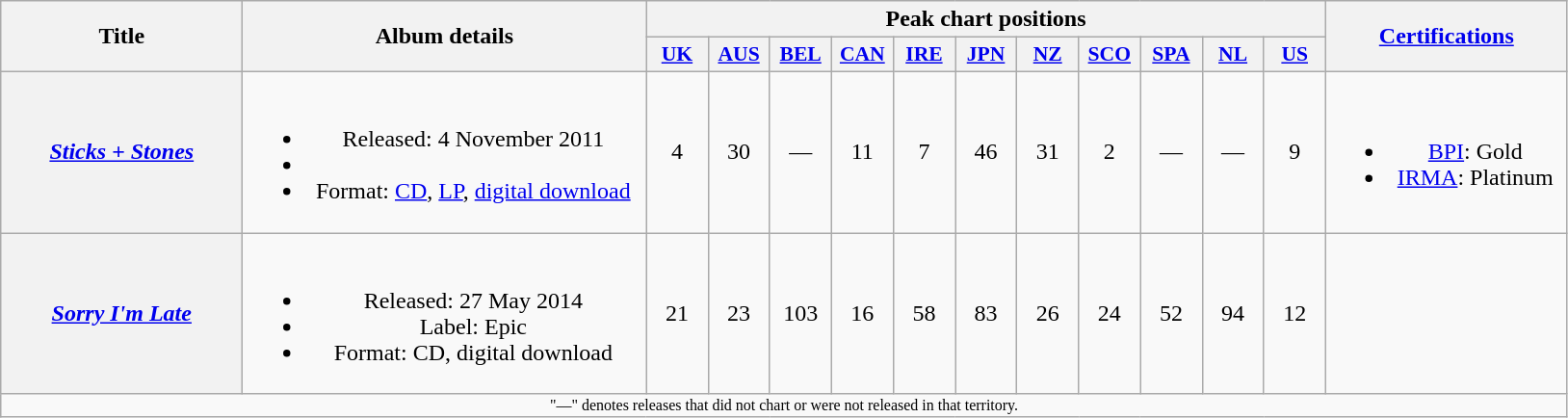<table class="wikitable plainrowheaders" style="text-align:center;">
<tr>
<th scope="col" rowspan="2" style="width:10em;">Title</th>
<th scope="col" rowspan="2" style="width:17em;">Album details</th>
<th scope="col" colspan="11">Peak chart positions</th>
<th scope="col" rowspan="2" style="width:10em;"><a href='#'>Certifications</a></th>
</tr>
<tr>
<th scope="col" style="width:2.5em;font-size:90%;"><a href='#'>UK</a><br></th>
<th scope="col" style="width:2.5em;font-size:90%;"><a href='#'>AUS</a><br></th>
<th scope="col" style="width:2.5em;font-size:90%;"><a href='#'>BEL</a><br></th>
<th scope="col" style="width:2.5em;font-size:90%;"><a href='#'>CAN</a><br></th>
<th scope="col" style="width:2.5em;font-size:90%;"><a href='#'>IRE</a><br></th>
<th scope="col" style="width:2.5em;font-size:90%;"><a href='#'>JPN</a><br></th>
<th scope="col" style="width:2.5em;font-size:90%;"><a href='#'>NZ</a><br></th>
<th scope="col" style="width:2.5em;font-size:90%;"><a href='#'>SCO</a><br></th>
<th scope="col" style="width:2.5em;font-size:90%;"><a href='#'>SPA</a><br></th>
<th scope="col" style="width:2.5em;font-size:90%;"><a href='#'>NL</a><br></th>
<th scope="col" style="width:2.5em;font-size:90%;"><a href='#'>US</a><br></th>
</tr>
<tr>
<th scope="row"><em><a href='#'>Sticks + Stones</a></em></th>
<td><br><ul><li>Released: 4 November 2011</li><li></li><li>Format: <a href='#'>CD</a>, <a href='#'>LP</a>, <a href='#'>digital download</a></li></ul></td>
<td>4</td>
<td>30</td>
<td>—</td>
<td>11</td>
<td>7</td>
<td>46</td>
<td>31</td>
<td>2</td>
<td>—</td>
<td>—</td>
<td>9</td>
<td><br><ul><li><a href='#'>BPI</a>: Gold</li><li><a href='#'>IRMA</a>: Platinum</li></ul></td>
</tr>
<tr>
<th scope="row"><em><a href='#'>Sorry I'm Late</a></em></th>
<td><br><ul><li>Released: 27 May 2014</li><li>Label: Epic</li><li>Format: CD, digital download</li></ul></td>
<td>21</td>
<td>23</td>
<td>103</td>
<td>16</td>
<td>58</td>
<td>83</td>
<td>26</td>
<td>24</td>
<td>52</td>
<td>94</td>
<td>12</td>
<td></td>
</tr>
<tr>
<td colspan="14" align="center" style="font-size:8pt">"—" denotes releases that did not chart or were not released in that territory.</td>
</tr>
</table>
